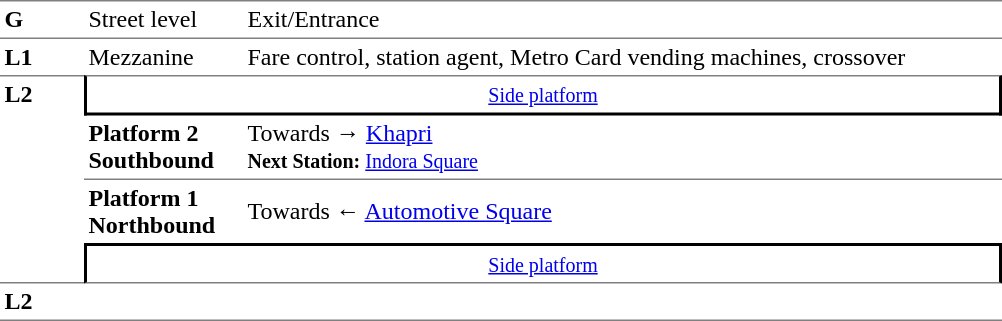<table table border=0 cellspacing=0 cellpadding=3>
<tr>
<td style="border-bottom:solid 1px gray;border-top:solid 1px gray;" width=50 valign=top><strong>G</strong></td>
<td style="border-top:solid 1px gray;border-bottom:solid 1px gray;" width=100 valign=top>Street level</td>
<td style="border-top:solid 1px gray;border-bottom:solid 1px gray;" width=500 valign=top>Exit/Entrance</td>
</tr>
<tr>
<td valign=top><strong>L1</strong></td>
<td valign=top>Mezzanine</td>
<td valign=top>Fare control, station agent, Metro Card vending machines, crossover<br></td>
</tr>
<tr>
<td style="border-top:solid 1px gray;border-bottom:solid 1px gray;" width=50 rowspan=4 valign=top><strong>L2</strong></td>
<td style="border-top:solid 1px gray;border-right:solid 2px black;border-left:solid 2px black;border-bottom:solid 2px black;text-align:center;" colspan=2><small><a href='#'>Side platform</a></small></td>
</tr>
<tr>
<td style="border-bottom:solid 1px gray;" width=100><span><strong>Platform 2</strong><br><strong>Southbound</strong></span></td>
<td style="border-bottom:solid 1px gray;" width=500>Towards → <a href='#'>Khapri</a><br><small><strong>Next Station:</strong> <a href='#'>Indora Square</a></small></td>
</tr>
<tr>
<td><span><strong>Platform 1</strong><br><strong>Northbound</strong></span></td>
<td>Towards ← <a href='#'>Automotive Square</a></td>
</tr>
<tr>
<td style="border-top:solid 2px black;border-right:solid 2px black;border-left:solid 2px black;border-bottom:solid 1px gray;" colspan=2  align=center><small><a href='#'>Side platform</a></small></td>
</tr>
<tr>
<td style="border-bottom:solid 1px gray;" width=50 rowspan=2 valign=top><strong>L2</strong></td>
<td style="border-bottom:solid 1px gray;" width=100></td>
<td style="border-bottom:solid 1px gray;" width=500></td>
</tr>
<tr>
</tr>
</table>
